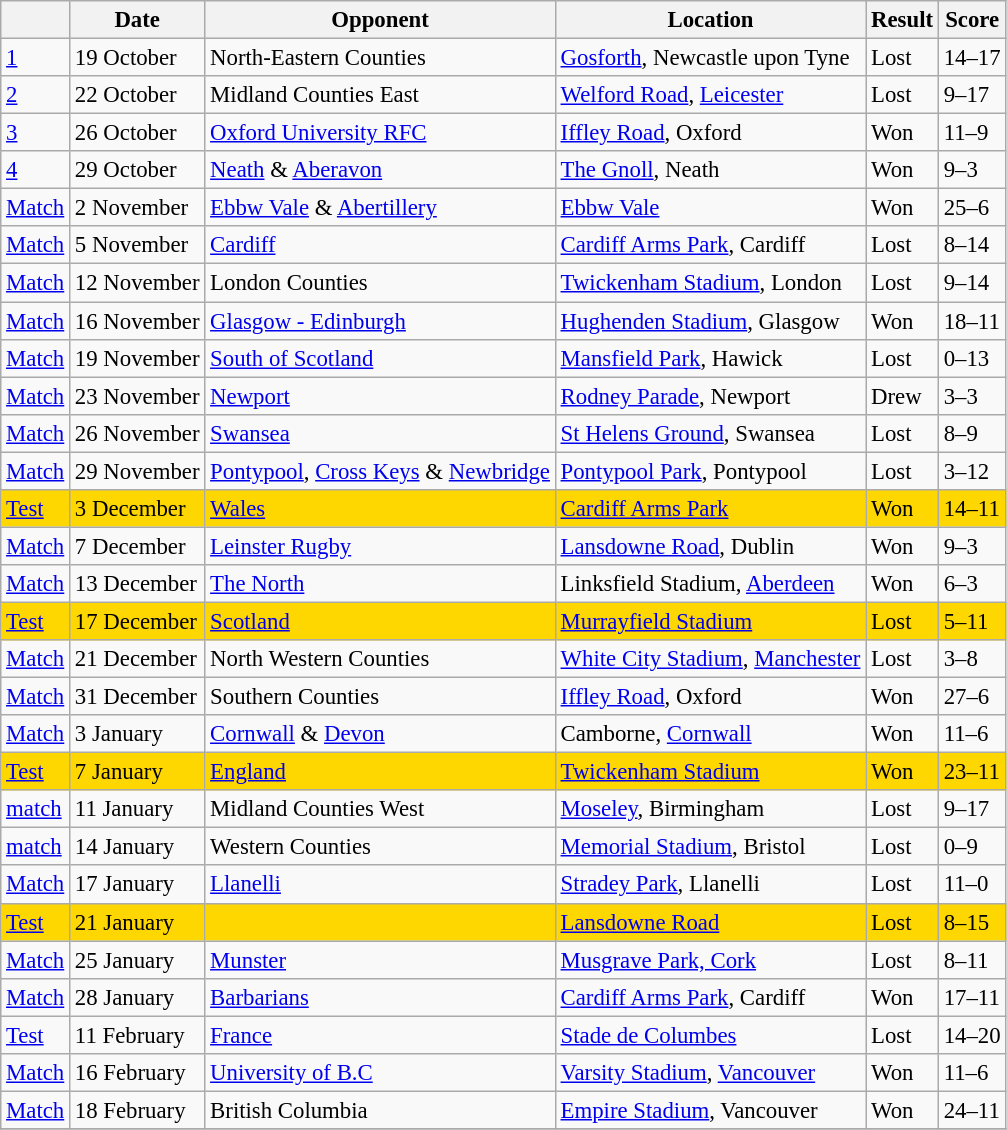<table class="wikitable" style="font-size: 95%;">
<tr>
<th></th>
<th>Date</th>
<th>Opponent</th>
<th>Location</th>
<th>Result</th>
<th>Score</th>
</tr>
<tr>
<td><a href='#'>1</a></td>
<td>19 October</td>
<td> North-Eastern Counties</td>
<td><a href='#'>Gosforth</a>, Newcastle upon Tyne</td>
<td>Lost</td>
<td>14–17</td>
</tr>
<tr>
<td><a href='#'>2</a></td>
<td>22 October</td>
<td> Midland Counties East</td>
<td><a href='#'>Welford Road</a>, <a href='#'>Leicester</a></td>
<td>Lost</td>
<td>9–17</td>
</tr>
<tr>
<td><a href='#'>3</a></td>
<td>26 October</td>
<td> <a href='#'>Oxford University RFC</a></td>
<td><a href='#'>Iffley Road</a>, Oxford</td>
<td>Won</td>
<td>11–9</td>
</tr>
<tr>
<td><a href='#'>4</a></td>
<td>29 October</td>
<td> <a href='#'>Neath</a> & <a href='#'>Aberavon</a></td>
<td><a href='#'>The Gnoll</a>, Neath</td>
<td>Won</td>
<td>9–3</td>
</tr>
<tr>
<td><a href='#'>Match</a></td>
<td>2 November</td>
<td> <a href='#'>Ebbw Vale</a> & <a href='#'>Abertillery</a></td>
<td><a href='#'>Ebbw Vale</a></td>
<td>Won</td>
<td>25–6</td>
</tr>
<tr>
<td><a href='#'>Match</a></td>
<td>5 November</td>
<td> <a href='#'>Cardiff</a></td>
<td><a href='#'>Cardiff Arms Park</a>, Cardiff</td>
<td>Lost</td>
<td>8–14</td>
</tr>
<tr>
<td><a href='#'>Match</a></td>
<td>12 November</td>
<td> London Counties</td>
<td><a href='#'>Twickenham Stadium</a>, London</td>
<td>Lost</td>
<td>9–14</td>
</tr>
<tr>
<td><a href='#'>Match</a></td>
<td>16 November</td>
<td> <a href='#'>Glasgow - Edinburgh</a></td>
<td><a href='#'>Hughenden Stadium</a>, Glasgow</td>
<td>Won</td>
<td>18–11</td>
</tr>
<tr>
<td><a href='#'>Match</a></td>
<td>19 November</td>
<td> <a href='#'>South of Scotland</a></td>
<td><a href='#'>Mansfield Park</a>, Hawick</td>
<td>Lost</td>
<td>0–13</td>
</tr>
<tr>
<td><a href='#'>Match</a></td>
<td>23 November</td>
<td> <a href='#'>Newport</a></td>
<td><a href='#'>Rodney Parade</a>, Newport</td>
<td>Drew</td>
<td>3–3</td>
</tr>
<tr>
<td><a href='#'>Match</a></td>
<td>26 November</td>
<td> <a href='#'>Swansea</a></td>
<td><a href='#'>St Helens Ground</a>, Swansea</td>
<td>Lost</td>
<td>8–9</td>
</tr>
<tr>
<td><a href='#'>Match</a></td>
<td>29 November</td>
<td> <a href='#'>Pontypool</a>, <a href='#'>Cross Keys</a> & <a href='#'>Newbridge</a></td>
<td><a href='#'>Pontypool Park</a>, Pontypool</td>
<td>Lost</td>
<td>3–12</td>
</tr>
<tr bgcolor=Gold>
<td><a href='#'>Test</a></td>
<td>3 December</td>
<td> <a href='#'>Wales</a></td>
<td><a href='#'>Cardiff Arms Park</a></td>
<td>Won</td>
<td>14–11</td>
</tr>
<tr>
<td><a href='#'>Match</a></td>
<td>7 December</td>
<td> <a href='#'>Leinster Rugby</a></td>
<td><a href='#'>Lansdowne Road</a>, Dublin</td>
<td>Won</td>
<td>9–3</td>
</tr>
<tr>
<td><a href='#'>Match</a></td>
<td>13 December</td>
<td> <a href='#'>The North</a></td>
<td>Linksfield Stadium, <a href='#'>Aberdeen</a></td>
<td>Won</td>
<td>6–3</td>
</tr>
<tr bgcolor=Gold>
<td><a href='#'>Test</a></td>
<td>17 December</td>
<td> <a href='#'>Scotland</a></td>
<td><a href='#'>Murrayfield Stadium</a></td>
<td>Lost</td>
<td>5–11</td>
</tr>
<tr>
<td><a href='#'>Match</a></td>
<td>21 December</td>
<td> North Western Counties</td>
<td><a href='#'>White City Stadium</a>, <a href='#'>Manchester</a></td>
<td>Lost</td>
<td>3–8</td>
</tr>
<tr>
<td><a href='#'>Match</a></td>
<td>31 December</td>
<td> Southern Counties</td>
<td><a href='#'>Iffley Road</a>, Oxford</td>
<td>Won</td>
<td>27–6</td>
</tr>
<tr>
<td><a href='#'>Match</a></td>
<td>3 January</td>
<td> <a href='#'>Cornwall</a> & <a href='#'>Devon</a></td>
<td>Camborne, <a href='#'>Cornwall</a></td>
<td>Won</td>
<td>11–6</td>
</tr>
<tr bgcolor=Gold>
<td><a href='#'>Test</a></td>
<td>7 January</td>
<td> <a href='#'>England</a></td>
<td><a href='#'>Twickenham Stadium</a></td>
<td>Won</td>
<td>23–11</td>
</tr>
<tr>
<td><a href='#'>match</a></td>
<td>11 January</td>
<td> Midland Counties West</td>
<td><a href='#'>Moseley</a>, Birmingham</td>
<td>Lost</td>
<td>9–17</td>
</tr>
<tr>
<td><a href='#'>match</a></td>
<td>14 January</td>
<td> Western Counties</td>
<td><a href='#'>Memorial Stadium</a>, Bristol</td>
<td>Lost</td>
<td>0–9</td>
</tr>
<tr>
<td><a href='#'>Match</a></td>
<td>17 January</td>
<td> <a href='#'>Llanelli</a></td>
<td><a href='#'>Stradey Park</a>, Llanelli</td>
<td>Lost</td>
<td>11–0</td>
</tr>
<tr bgcolor=Gold>
<td><a href='#'>Test</a></td>
<td>21 January</td>
<td></td>
<td><a href='#'>Lansdowne Road</a></td>
<td>Lost</td>
<td>8–15</td>
</tr>
<tr>
<td><a href='#'>Match</a></td>
<td>25 January</td>
<td> <a href='#'>Munster</a></td>
<td><a href='#'>Musgrave Park, Cork</a></td>
<td>Lost</td>
<td>8–11</td>
</tr>
<tr>
<td><a href='#'>Match</a></td>
<td>28 January</td>
<td><a href='#'>Barbarians</a></td>
<td><a href='#'>Cardiff Arms Park</a>, Cardiff</td>
<td>Won</td>
<td>17–11</td>
</tr>
<tr -bgcolor=Gold>
<td><a href='#'>Test</a></td>
<td>11 February</td>
<td>  <a href='#'>France</a></td>
<td><a href='#'>Stade de Columbes</a></td>
<td>Lost</td>
<td>14–20</td>
</tr>
<tr>
<td><a href='#'>Match</a></td>
<td>16 February</td>
<td> <a href='#'>University of B.C</a></td>
<td><a href='#'>Varsity Stadium</a>, <a href='#'>Vancouver</a></td>
<td>Won</td>
<td>11–6</td>
</tr>
<tr>
<td><a href='#'>Match</a></td>
<td>18 February</td>
<td> British Columbia</td>
<td><a href='#'>Empire Stadium</a>, Vancouver</td>
<td>Won</td>
<td>24–11</td>
</tr>
<tr>
</tr>
</table>
